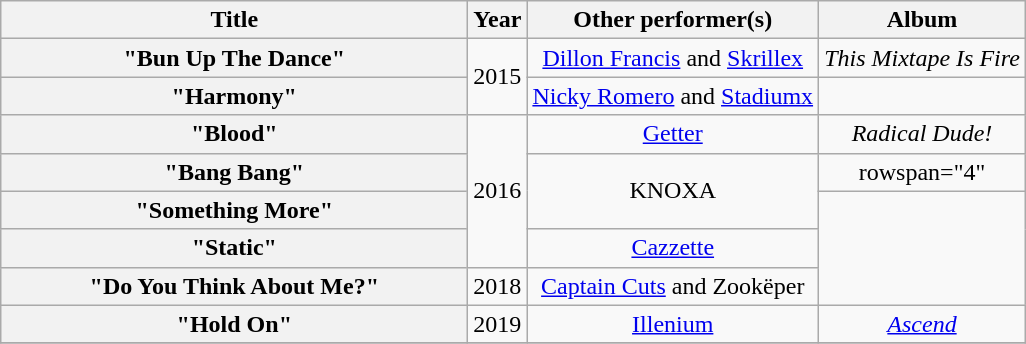<table class="wikitable plainrowheaders" style="text-align:center;">
<tr>
<th style="width:19em;">Title<br></th>
<th>Year</th>
<th>Other performer(s)</th>
<th>Album</th>
</tr>
<tr>
<th scope="row">"Bun Up The Dance"</th>
<td rowspan="2">2015</td>
<td><a href='#'>Dillon Francis</a> and <a href='#'>Skrillex</a></td>
<td><em>This Mixtape Is Fire</em></td>
</tr>
<tr>
<th scope="row">"Harmony"</th>
<td><a href='#'>Nicky Romero</a> and <a href='#'>Stadiumx</a></td>
<td></td>
</tr>
<tr>
<th scope="row">"Blood"</th>
<td rowspan="4">2016</td>
<td><a href='#'>Getter</a></td>
<td><em>Radical Dude!</em></td>
</tr>
<tr>
<th scope="row">"Bang Bang"</th>
<td rowspan="2">KNOXA</td>
<td>rowspan="4" </td>
</tr>
<tr>
<th scope="row">"Something More"</th>
</tr>
<tr>
<th scope="row">"Static"</th>
<td><a href='#'>Cazzette</a></td>
</tr>
<tr>
<th scope="row">"Do You Think About Me?"</th>
<td>2018</td>
<td><a href='#'>Captain Cuts</a> and Zookëper</td>
</tr>
<tr>
<th scope="row">"Hold On"</th>
<td>2019</td>
<td><a href='#'>Illenium</a></td>
<td><em><a href='#'>Ascend</a></em></td>
</tr>
<tr>
</tr>
</table>
